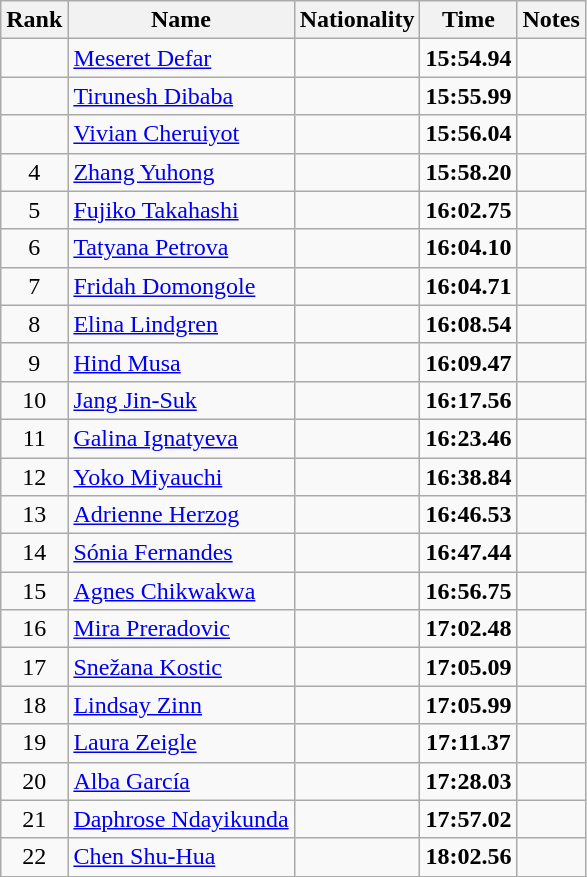<table class="wikitable sortable" style="text-align:center">
<tr>
<th>Rank</th>
<th>Name</th>
<th>Nationality</th>
<th>Time</th>
<th>Notes</th>
</tr>
<tr>
<td></td>
<td align=left><a href='#'>Meseret Defar</a></td>
<td align=left></td>
<td><strong>15:54.94</strong></td>
<td></td>
</tr>
<tr>
<td></td>
<td align=left><a href='#'>Tirunesh Dibaba</a></td>
<td align=left></td>
<td><strong>15:55.99</strong></td>
<td></td>
</tr>
<tr>
<td></td>
<td align=left><a href='#'>Vivian Cheruiyot</a></td>
<td align=left></td>
<td><strong>15:56.04</strong></td>
<td></td>
</tr>
<tr>
<td>4</td>
<td align=left><a href='#'>Zhang Yuhong</a></td>
<td align=left></td>
<td><strong>15:58.20</strong></td>
<td></td>
</tr>
<tr>
<td>5</td>
<td align=left><a href='#'>Fujiko Takahashi</a></td>
<td align=left></td>
<td><strong>16:02.75</strong></td>
<td></td>
</tr>
<tr>
<td>6</td>
<td align=left><a href='#'>Tatyana Petrova</a></td>
<td align=left></td>
<td><strong>16:04.10</strong></td>
<td></td>
</tr>
<tr>
<td>7</td>
<td align=left><a href='#'>Fridah Domongole</a></td>
<td align=left></td>
<td><strong>16:04.71</strong></td>
<td></td>
</tr>
<tr>
<td>8</td>
<td align=left><a href='#'>Elina Lindgren</a></td>
<td align=left></td>
<td><strong>16:08.54</strong></td>
<td></td>
</tr>
<tr>
<td>9</td>
<td align=left><a href='#'>Hind Musa</a></td>
<td align=left></td>
<td><strong>16:09.47</strong></td>
<td></td>
</tr>
<tr>
<td>10</td>
<td align=left><a href='#'>Jang Jin-Suk</a></td>
<td align=left></td>
<td><strong>16:17.56</strong></td>
<td></td>
</tr>
<tr>
<td>11</td>
<td align=left><a href='#'>Galina Ignatyeva</a></td>
<td align=left></td>
<td><strong>16:23.46</strong></td>
<td></td>
</tr>
<tr>
<td>12</td>
<td align=left><a href='#'>Yoko Miyauchi</a></td>
<td align=left></td>
<td><strong>16:38.84</strong></td>
<td></td>
</tr>
<tr>
<td>13</td>
<td align=left><a href='#'>Adrienne Herzog</a></td>
<td align=left></td>
<td><strong>16:46.53</strong></td>
<td></td>
</tr>
<tr>
<td>14</td>
<td align=left><a href='#'>Sónia Fernandes</a></td>
<td align=left></td>
<td><strong>16:47.44</strong></td>
<td></td>
</tr>
<tr>
<td>15</td>
<td align=left><a href='#'>Agnes Chikwakwa</a></td>
<td align=left></td>
<td><strong>16:56.75</strong></td>
<td></td>
</tr>
<tr>
<td>16</td>
<td align=left><a href='#'>Mira Preradovic</a></td>
<td align=left></td>
<td><strong>17:02.48</strong></td>
<td></td>
</tr>
<tr>
<td>17</td>
<td align=left><a href='#'>Snežana Kostic</a></td>
<td align=left></td>
<td><strong>17:05.09</strong></td>
<td></td>
</tr>
<tr>
<td>18</td>
<td align=left><a href='#'>Lindsay Zinn</a></td>
<td align=left></td>
<td><strong>17:05.99</strong></td>
<td></td>
</tr>
<tr>
<td>19</td>
<td align=left><a href='#'>Laura Zeigle</a></td>
<td align=left></td>
<td><strong>17:11.37</strong></td>
<td></td>
</tr>
<tr>
<td>20</td>
<td align=left><a href='#'>Alba García</a></td>
<td align=left></td>
<td><strong>17:28.03</strong></td>
<td></td>
</tr>
<tr>
<td>21</td>
<td align=left><a href='#'>Daphrose Ndayikunda</a></td>
<td align=left></td>
<td><strong>17:57.02</strong></td>
<td></td>
</tr>
<tr>
<td>22</td>
<td align=left><a href='#'>Chen Shu-Hua</a></td>
<td align=left></td>
<td><strong>18:02.56</strong></td>
<td></td>
</tr>
</table>
